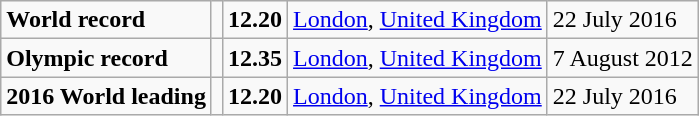<table class="wikitable">
<tr>
<td><strong>World record</strong></td>
<td></td>
<td><strong>12.20</strong></td>
<td><a href='#'>London</a>, <a href='#'>United Kingdom</a></td>
<td>22 July 2016</td>
</tr>
<tr>
<td><strong>Olympic record</strong></td>
<td></td>
<td><strong>12.35</strong></td>
<td><a href='#'>London</a>, <a href='#'>United Kingdom</a></td>
<td>7 August 2012</td>
</tr>
<tr>
<td><strong>2016 World leading</strong></td>
<td></td>
<td><strong>12.20</strong></td>
<td><a href='#'>London</a>, <a href='#'>United Kingdom</a></td>
<td>22 July 2016</td>
</tr>
</table>
